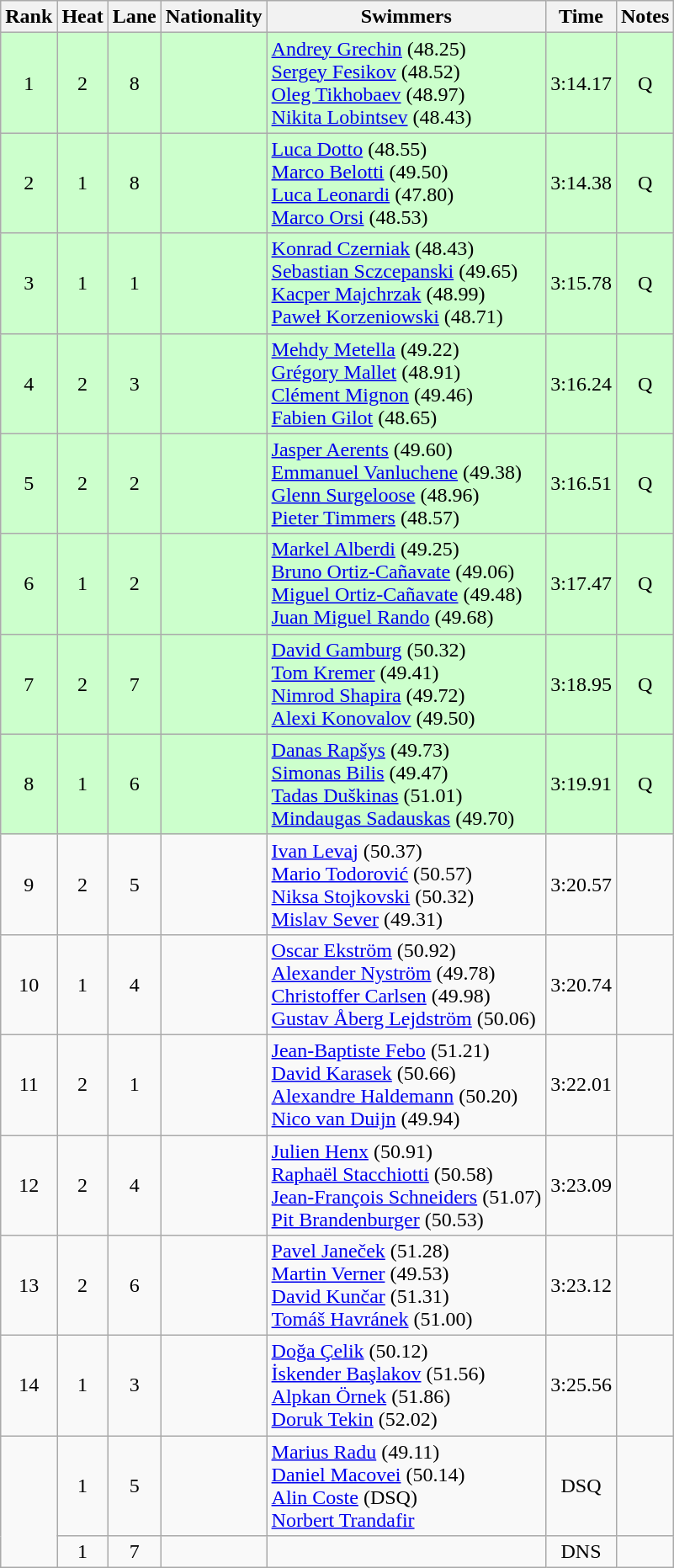<table class="wikitable sortable" style="text-align:center">
<tr>
<th>Rank</th>
<th>Heat</th>
<th>Lane</th>
<th>Nationality</th>
<th>Swimmers</th>
<th>Time</th>
<th>Notes</th>
</tr>
<tr bgcolor=ccffcc>
<td>1</td>
<td>2</td>
<td>8</td>
<td align=left></td>
<td align=left><a href='#'>Andrey Grechin</a> (48.25)<br><a href='#'>Sergey Fesikov</a> (48.52)<br><a href='#'>Oleg Tikhobaev</a> (48.97)<br><a href='#'>Nikita Lobintsev</a> (48.43)</td>
<td>3:14.17</td>
<td>Q</td>
</tr>
<tr bgcolor=ccffcc>
<td>2</td>
<td>1</td>
<td>8</td>
<td align=left></td>
<td align=left><a href='#'>Luca Dotto</a> (48.55)<br><a href='#'>Marco Belotti</a> (49.50)<br><a href='#'>Luca Leonardi</a> (47.80)<br><a href='#'>Marco Orsi</a> (48.53)</td>
<td>3:14.38</td>
<td>Q</td>
</tr>
<tr bgcolor=ccffcc>
<td>3</td>
<td>1</td>
<td>1</td>
<td align=left></td>
<td align=left><a href='#'>Konrad Czerniak</a> (48.43)<br><a href='#'>Sebastian Sczcepanski</a> (49.65)<br><a href='#'>Kacper Majchrzak</a> (48.99)<br><a href='#'>Paweł Korzeniowski</a> (48.71)</td>
<td>3:15.78</td>
<td>Q</td>
</tr>
<tr bgcolor=ccffcc>
<td>4</td>
<td>2</td>
<td>3</td>
<td align=left></td>
<td align=left><a href='#'>Mehdy Metella</a> (49.22)<br><a href='#'>Grégory Mallet</a> (48.91)<br><a href='#'>Clément Mignon</a> (49.46)<br><a href='#'>Fabien Gilot</a> (48.65)</td>
<td>3:16.24</td>
<td>Q</td>
</tr>
<tr bgcolor=ccffcc>
<td>5</td>
<td>2</td>
<td>2</td>
<td align=left></td>
<td align=left><a href='#'>Jasper Aerents</a> (49.60)<br><a href='#'>Emmanuel Vanluchene</a> (49.38)<br><a href='#'>Glenn Surgeloose</a> (48.96)<br><a href='#'>Pieter Timmers</a> (48.57)</td>
<td>3:16.51</td>
<td>Q</td>
</tr>
<tr bgcolor=ccffcc>
<td>6</td>
<td>1</td>
<td>2</td>
<td align=left></td>
<td align=left><a href='#'>Markel Alberdi</a> (49.25)<br><a href='#'>Bruno Ortiz-Cañavate</a> (49.06)<br><a href='#'>Miguel Ortiz-Cañavate</a> (49.48)<br><a href='#'>Juan Miguel Rando</a> (49.68)</td>
<td>3:17.47</td>
<td>Q</td>
</tr>
<tr bgcolor=ccffcc>
<td>7</td>
<td>2</td>
<td>7</td>
<td align=left></td>
<td align=left><a href='#'>David Gamburg</a> (50.32)<br><a href='#'>Tom Kremer</a> (49.41)<br><a href='#'>Nimrod Shapira</a> (49.72)<br><a href='#'>Alexi Konovalov</a> (49.50)</td>
<td>3:18.95</td>
<td>Q</td>
</tr>
<tr bgcolor=ccffcc>
<td>8</td>
<td>1</td>
<td>6</td>
<td align=left></td>
<td align=left><a href='#'>Danas Rapšys</a> (49.73)<br><a href='#'>Simonas Bilis</a> (49.47)<br><a href='#'>Tadas Duškinas</a> (51.01)<br><a href='#'>Mindaugas Sadauskas</a> (49.70)</td>
<td>3:19.91</td>
<td>Q</td>
</tr>
<tr>
<td>9</td>
<td>2</td>
<td>5</td>
<td align=left></td>
<td align=left><a href='#'>Ivan Levaj</a> (50.37)<br><a href='#'>Mario Todorović</a> (50.57)<br><a href='#'>Niksa Stojkovski</a> (50.32)<br><a href='#'>Mislav Sever</a> (49.31)</td>
<td>3:20.57</td>
<td></td>
</tr>
<tr>
<td>10</td>
<td>1</td>
<td>4</td>
<td align=left></td>
<td align=left><a href='#'>Oscar Ekström</a> (50.92)<br><a href='#'>Alexander Nyström</a> (49.78)<br><a href='#'>Christoffer Carlsen</a> (49.98)<br><a href='#'>Gustav Åberg Lejdström</a> (50.06)</td>
<td>3:20.74</td>
<td></td>
</tr>
<tr>
<td>11</td>
<td>2</td>
<td>1</td>
<td align=left></td>
<td align=left><a href='#'>Jean-Baptiste Febo</a> (51.21)<br><a href='#'>David Karasek</a> (50.66)<br><a href='#'>Alexandre Haldemann</a> (50.20)<br><a href='#'>Nico van Duijn</a> (49.94)</td>
<td>3:22.01</td>
<td></td>
</tr>
<tr>
<td>12</td>
<td>2</td>
<td>4</td>
<td align=left></td>
<td align=left><a href='#'>Julien Henx</a> (50.91)<br><a href='#'>Raphaël Stacchiotti</a> (50.58)<br><a href='#'>Jean-François Schneiders</a> (51.07)<br><a href='#'>Pit Brandenburger</a> (50.53)</td>
<td>3:23.09</td>
<td></td>
</tr>
<tr>
<td>13</td>
<td>2</td>
<td>6</td>
<td align=left></td>
<td align=left><a href='#'>Pavel Janeček</a> (51.28)<br><a href='#'>Martin Verner</a> (49.53)<br><a href='#'>David Kunčar</a> (51.31)<br><a href='#'>Tomáš Havránek</a> (51.00)</td>
<td>3:23.12</td>
<td></td>
</tr>
<tr>
<td>14</td>
<td>1</td>
<td>3</td>
<td align=left></td>
<td align=left><a href='#'>Doğa Çelik</a> (50.12)<br><a href='#'>İskender Başlakov</a> (51.56)<br><a href='#'>Alpkan Örnek</a> (51.86)<br><a href='#'>Doruk Tekin</a> (52.02)</td>
<td>3:25.56</td>
<td></td>
</tr>
<tr>
<td rowspan=2></td>
<td>1</td>
<td>5</td>
<td align=left></td>
<td align=left><a href='#'>Marius Radu</a> (49.11)<br><a href='#'>Daniel Macovei</a> (50.14)<br><a href='#'>Alin Coste</a> (DSQ)<br><a href='#'>Norbert Trandafir</a></td>
<td>DSQ</td>
<td></td>
</tr>
<tr>
<td>1</td>
<td>7</td>
<td align=left></td>
<td></td>
<td>DNS</td>
<td></td>
</tr>
</table>
